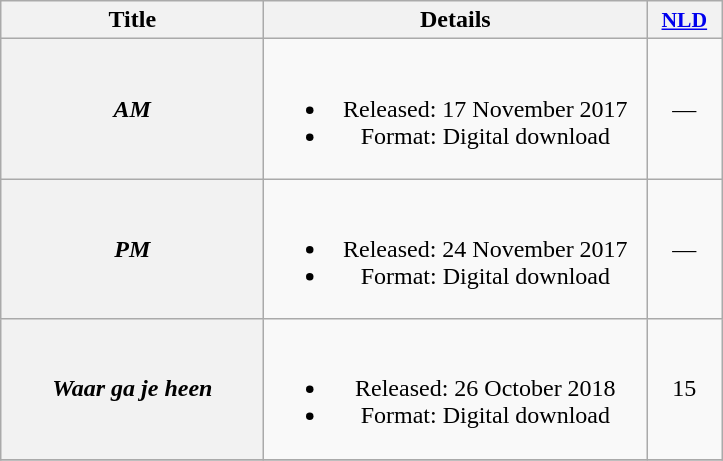<table class="wikitable plainrowheaders" style="text-align:center;">
<tr>
<th scope="col" style="width:10.5em;">Title</th>
<th scope="col" style="width:15.5em;">Details</th>
<th scope="col" style="width:3em;font-size:90%;"><a href='#'>NLD</a><br></th>
</tr>
<tr>
<th scope="row"><em>AM</em></th>
<td><br><ul><li>Released: 17 November 2017</li><li>Format: Digital download</li></ul></td>
<td>—</td>
</tr>
<tr>
<th scope="row"><em>PM</em></th>
<td><br><ul><li>Released: 24 November 2017</li><li>Format: Digital download</li></ul></td>
<td>—</td>
</tr>
<tr>
<th scope="row"><em>Waar ga je heen</em></th>
<td><br><ul><li>Released: 26 October 2018</li><li>Format: Digital download</li></ul></td>
<td>15</td>
</tr>
<tr>
</tr>
</table>
